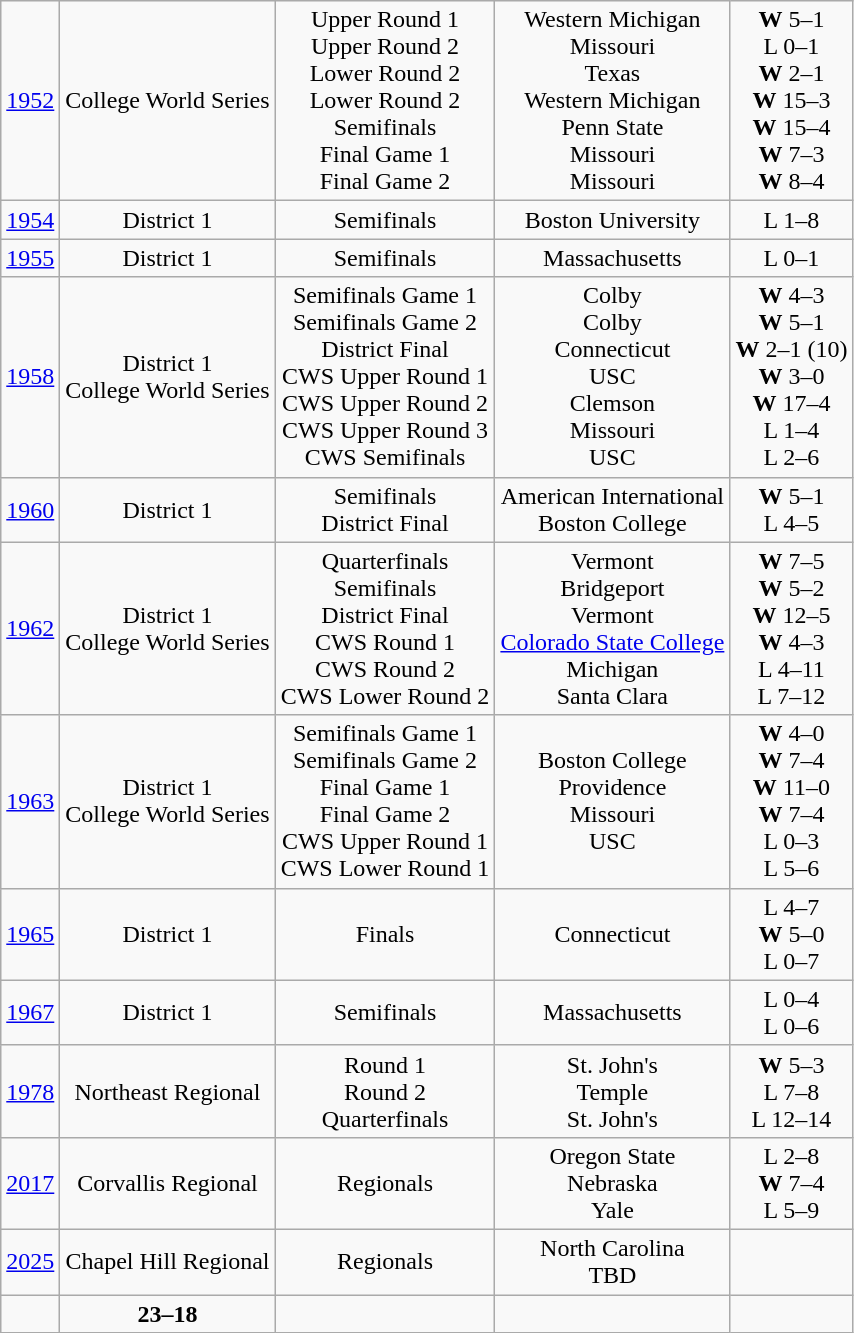<table class="wikitable" style="text-align:center">
<tr>
<td><a href='#'>1952</a></td>
<td>College World Series</td>
<td>Upper Round 1<br>Upper Round 2<br>Lower Round 2<br>Lower Round 2<br>Semifinals<br>Final Game 1<br>Final Game 2</td>
<td>Western Michigan<br>Missouri<br>Texas<br>Western Michigan<br>Penn State<br>Missouri<br>Missouri</td>
<td><strong>W</strong> 5–1<br>L 0–1<br><strong>W</strong> 2–1<br><strong>W</strong> 15–3<br><strong>W</strong> 15–4<br><strong>W</strong> 7–3<br><strong>W</strong> 8–4</td>
</tr>
<tr>
<td><a href='#'>1954</a></td>
<td>District 1</td>
<td>Semifinals</td>
<td>Boston University</td>
<td>L 1–8</td>
</tr>
<tr>
<td><a href='#'>1955</a></td>
<td>District 1</td>
<td>Semifinals</td>
<td>Massachusetts</td>
<td>L 0–1</td>
</tr>
<tr>
<td><a href='#'>1958</a></td>
<td>District 1<br>College World Series</td>
<td>Semifinals Game 1<br> Semifinals Game 2<br>District Final<br>CWS Upper Round 1<br>CWS Upper Round 2<br>CWS Upper Round 3<br>CWS Semifinals</td>
<td>Colby<br>Colby<br>Connecticut<br>USC<br>Clemson<br>Missouri<br>USC</td>
<td><strong>W</strong> 4–3<br><strong>W</strong> 5–1<br><strong>W</strong> 2–1 (10)<br><strong>W</strong> 3–0<br><strong>W</strong> 17–4<br>L 1–4<br>L 2–6</td>
</tr>
<tr>
<td><a href='#'>1960</a></td>
<td>District 1</td>
<td>Semifinals<br>District Final</td>
<td>American International<br>Boston College</td>
<td><strong>W</strong> 5–1<br>L 4–5</td>
</tr>
<tr>
<td><a href='#'>1962</a></td>
<td>District 1<br>College World Series</td>
<td>Quarterfinals<br> Semifinals<br>District Final<br>CWS Round 1<br>CWS Round 2<br>CWS Lower Round 2</td>
<td>Vermont<br>Bridgeport<br>Vermont<br><a href='#'>Colorado State College</a><br>Michigan<br>Santa Clara</td>
<td><strong>W</strong> 7–5<br><strong>W</strong> 5–2<br><strong>W</strong> 12–5<br><strong>W</strong> 4–3<br>L 4–11<br>L 7–12</td>
</tr>
<tr>
<td><a href='#'>1963</a></td>
<td>District 1<br>College World Series</td>
<td>Semifinals Game 1<br>Semifinals Game 2<br>Final Game 1<br>Final Game 2<br>CWS Upper Round 1<br>CWS Lower Round 1</td>
<td>Boston College<br>Providence<br>Missouri<br>USC</td>
<td><strong>W</strong> 4–0<br><strong>W</strong> 7–4<br><strong>W</strong> 11–0<br><strong>W</strong> 7–4<br>L 0–3<br>L 5–6</td>
</tr>
<tr>
<td><a href='#'>1965</a></td>
<td>District 1</td>
<td>Finals</td>
<td>Connecticut</td>
<td>L 4–7<br><strong>W</strong> 5–0<br>L 0–7</td>
</tr>
<tr>
<td><a href='#'>1967</a></td>
<td>District 1</td>
<td>Semifinals</td>
<td>Massachusetts</td>
<td>L 0–4<br>L 0–6</td>
</tr>
<tr>
<td><a href='#'>1978</a></td>
<td>Northeast Regional</td>
<td>Round 1<br>Round 2<br>Quarterfinals</td>
<td>St. John's<br>Temple<br>St. John's</td>
<td><strong>W</strong> 5–3<br>L 7–8<br>L 12–14</td>
</tr>
<tr>
<td><a href='#'>2017</a></td>
<td>Corvallis Regional</td>
<td>Regionals</td>
<td>Oregon State<br>Nebraska<br>Yale</td>
<td>L 2–8<br><strong>W</strong> 7–4<br>L 5–9</td>
</tr>
<tr>
<td><a href='#'>2025</a></td>
<td>Chapel Hill Regional</td>
<td>Regionals</td>
<td>North Carolina<br>TBD</td>
<td></td>
</tr>
<tr>
<td></td>
<td><strong>23–18</strong></td>
<td><strong></strong></td>
<td></td>
</tr>
</table>
